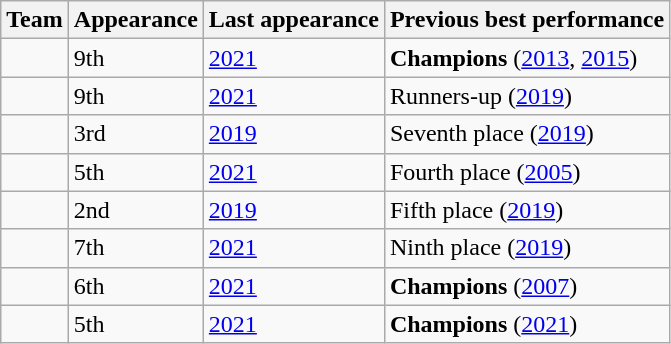<table class="wikitable sortable">
<tr>
<th>Team</th>
<th data-sort-type="number">Appearance</th>
<th data-sort-type="number">Last appearance</th>
<th>Previous best performance</th>
</tr>
<tr>
<td></td>
<td>9th</td>
<td><a href='#'>2021</a></td>
<td><strong>Champions</strong> (<a href='#'>2013</a>, <a href='#'>2015</a>)</td>
</tr>
<tr>
<td></td>
<td>9th</td>
<td><a href='#'>2021</a></td>
<td>Runners-up (<a href='#'>2019</a>)</td>
</tr>
<tr>
<td></td>
<td>3rd</td>
<td><a href='#'>2019</a></td>
<td>Seventh place (<a href='#'>2019</a>)</td>
</tr>
<tr>
<td></td>
<td>5th</td>
<td><a href='#'>2021</a></td>
<td>Fourth place (<a href='#'>2005</a>)</td>
</tr>
<tr>
<td></td>
<td>2nd</td>
<td><a href='#'>2019</a></td>
<td>Fifth place (<a href='#'>2019</a>)</td>
</tr>
<tr>
<td></td>
<td>7th</td>
<td><a href='#'>2021</a></td>
<td>Ninth place (<a href='#'>2019</a>)</td>
</tr>
<tr>
<td></td>
<td>6th</td>
<td><a href='#'>2021</a></td>
<td><strong>Champions</strong> (<a href='#'>2007</a>)</td>
</tr>
<tr>
<td></td>
<td>5th</td>
<td><a href='#'>2021</a></td>
<td><strong>Champions</strong> (<a href='#'>2021</a>)</td>
</tr>
</table>
